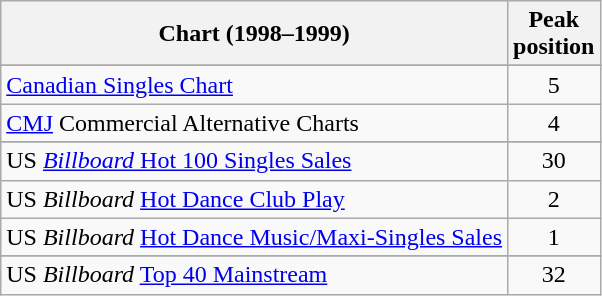<table class="wikitable sortable">
<tr>
<th>Chart (1998–1999)</th>
<th>Peak<br>position</th>
</tr>
<tr>
</tr>
<tr>
<td><a href='#'>Canadian Singles Chart</a></td>
<td align="center">5</td>
</tr>
<tr>
<td><a href='#'>CMJ</a> Commercial Alternative Charts</td>
<td align="center">4</td>
</tr>
<tr>
</tr>
<tr>
</tr>
<tr>
</tr>
<tr>
<td>US <a href='#'><em>Billboard</em> Hot 100 Singles Sales</a></td>
<td align="center">30</td>
</tr>
<tr>
<td>US <em>Billboard</em> <a href='#'>Hot Dance Club Play</a></td>
<td align="center">2</td>
</tr>
<tr>
<td>US <em>Billboard</em> <a href='#'>Hot Dance Music/Maxi-Singles Sales</a></td>
<td align="center">1</td>
</tr>
<tr>
</tr>
<tr>
</tr>
<tr>
<td>US <em>Billboard</em> <a href='#'>Top 40 Mainstream</a></td>
<td align="center">32</td>
</tr>
</table>
